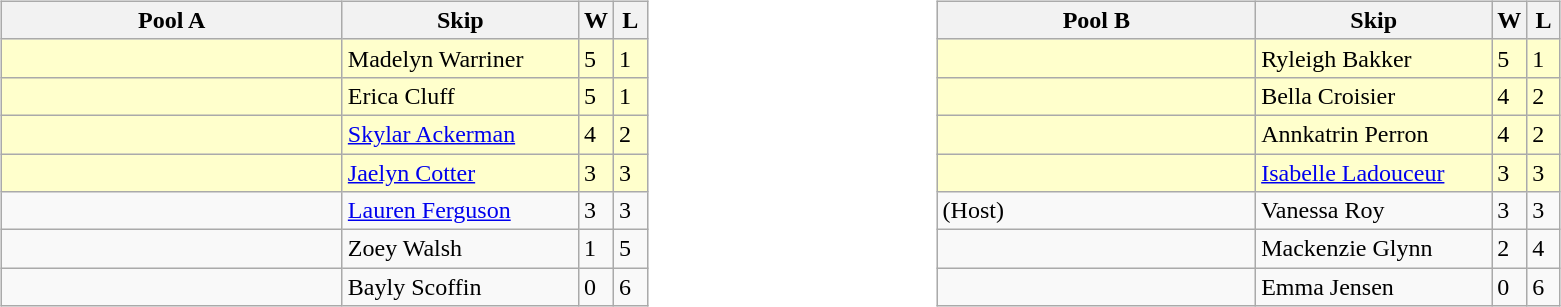<table>
<tr>
<td valign=top width=10%><br><table class="wikitable">
<tr>
<th width=220>Pool A</th>
<th width=150>Skip</th>
<th width=15>W</th>
<th width=15>L</th>
</tr>
<tr bgcolor=#ffffcc>
<td></td>
<td>Madelyn Warriner</td>
<td>5</td>
<td>1</td>
</tr>
<tr bgcolor=#ffffcc>
<td></td>
<td>Erica Cluff</td>
<td>5</td>
<td>1</td>
</tr>
<tr bgcolor=#ffffcc>
<td></td>
<td><a href='#'>Skylar Ackerman</a></td>
<td>4</td>
<td>2</td>
</tr>
<tr bgcolor=#ffffcc>
<td></td>
<td><a href='#'>Jaelyn Cotter</a></td>
<td>3</td>
<td>3</td>
</tr>
<tr>
<td></td>
<td><a href='#'>Lauren Ferguson</a></td>
<td>3</td>
<td>3</td>
</tr>
<tr>
<td></td>
<td>Zoey Walsh</td>
<td>1</td>
<td>5</td>
</tr>
<tr>
<td></td>
<td>Bayly Scoffin</td>
<td>0</td>
<td>6</td>
</tr>
</table>
</td>
<td valign=top width=10%><br><table class="wikitable">
<tr>
<th width=205>Pool B</th>
<th width=150>Skip</th>
<th width=15>W</th>
<th width=15>L</th>
</tr>
<tr bgcolor=#ffffcc>
<td></td>
<td>Ryleigh Bakker</td>
<td>5</td>
<td>1</td>
</tr>
<tr bgcolor=#ffffcc>
<td></td>
<td>Bella Croisier</td>
<td>4</td>
<td>2</td>
</tr>
<tr bgcolor=#ffffcc>
<td></td>
<td>Annkatrin Perron</td>
<td>4</td>
<td>2</td>
</tr>
<tr bgcolor=#ffffcc>
<td></td>
<td><a href='#'>Isabelle Ladouceur</a></td>
<td>3</td>
<td>3</td>
</tr>
<tr>
<td> (Host)</td>
<td>Vanessa Roy</td>
<td>3</td>
<td>3</td>
</tr>
<tr>
<td></td>
<td>Mackenzie Glynn</td>
<td>2</td>
<td>4</td>
</tr>
<tr>
<td></td>
<td>Emma Jensen</td>
<td>0</td>
<td>6</td>
</tr>
</table>
</td>
</tr>
</table>
